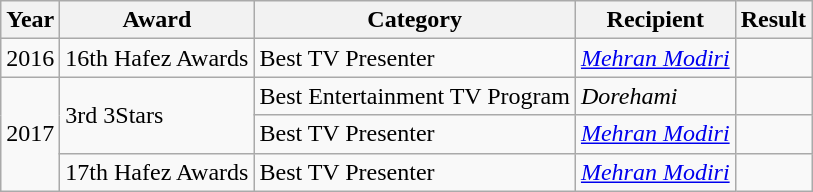<table class="wikitable">
<tr>
<th>Year</th>
<th>Award</th>
<th>Category</th>
<th>Recipient</th>
<th>Result</th>
</tr>
<tr>
<td>2016</td>
<td>16th Hafez Awards</td>
<td>Best TV Presenter</td>
<td><em><a href='#'>Mehran Modiri</a></em></td>
<td></td>
</tr>
<tr>
<td rowspan="3">2017</td>
<td rowspan="2">3rd 3Stars</td>
<td>Best Entertainment TV Program</td>
<td><em>Dorehami</em></td>
<td></td>
</tr>
<tr>
<td>Best TV Presenter</td>
<td><em><a href='#'>Mehran Modiri</a></em></td>
<td></td>
</tr>
<tr>
<td>17th Hafez Awards</td>
<td>Best TV Presenter</td>
<td><em><a href='#'>Mehran Modiri</a></em></td>
<td></td>
</tr>
</table>
